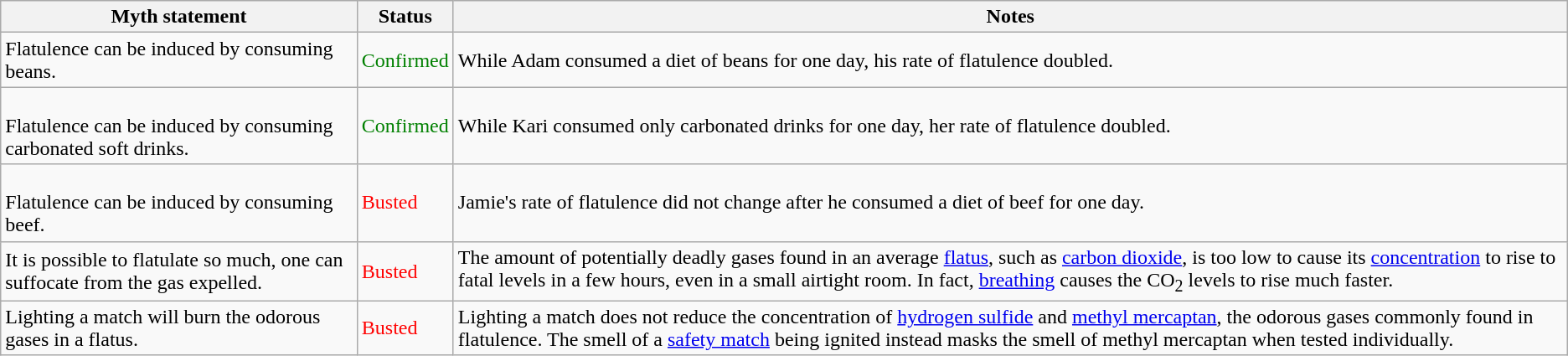<table class="wikitable plainrowheaders">
<tr>
<th>Myth statement</th>
<th>Status</th>
<th>Notes</th>
</tr>
<tr>
<td>Flatulence can be induced by consuming beans.</td>
<td style="color:green">Confirmed</td>
<td>While Adam consumed a diet of beans for one day, his rate of flatulence doubled.</td>
</tr>
<tr>
<td><br>Flatulence can be induced by consuming carbonated soft drinks.</td>
<td style="color:green">Confirmed</td>
<td>While Kari consumed only carbonated drinks for one day, her rate of flatulence doubled.</td>
</tr>
<tr>
<td><br>Flatulence can be induced by consuming beef.</td>
<td style="color:red">Busted</td>
<td>Jamie's rate of flatulence did not change after he consumed a diet of beef for one day.</td>
</tr>
<tr>
<td>It is possible to flatulate so much, one can suffocate from the gas expelled.</td>
<td style="color:red">Busted</td>
<td>The amount of potentially deadly gases found in an average <a href='#'>flatus</a>, such as <a href='#'>carbon dioxide</a>, is too low to cause its <a href='#'>concentration</a> to rise to fatal levels in a few hours, even in a small airtight room. In fact, <a href='#'>breathing</a> causes the CO<sub>2</sub> levels to rise much faster.</td>
</tr>
<tr>
<td>Lighting a match will burn the odorous gases in a flatus.</td>
<td style="color:red">Busted</td>
<td>Lighting a match does not reduce the concentration of <a href='#'>hydrogen sulfide</a> and <a href='#'>methyl mercaptan</a>, the odorous gases commonly found in flatulence. The smell of a <a href='#'>safety match</a> being ignited instead masks the smell of methyl mercaptan when tested individually.</td>
</tr>
</table>
